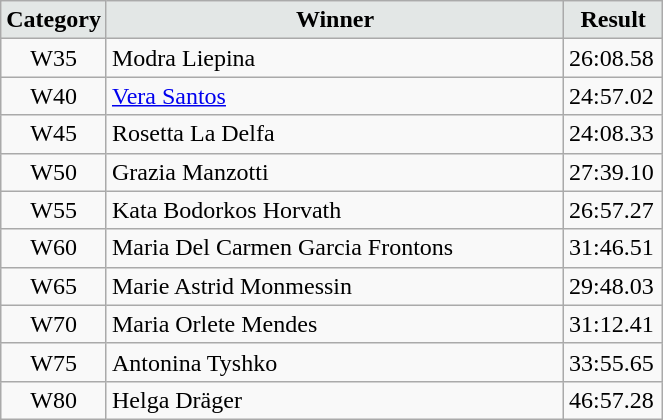<table class="wikitable" width=35%>
<tr>
<td width=15% align="center" bgcolor=#E3E7E6><strong>Category</strong></td>
<td align="center" bgcolor=#E3E7E6> <strong>Winner</strong></td>
<td width=15% align="center" bgcolor=#E3E7E6><strong>Result</strong></td>
</tr>
<tr>
<td align="center">W35</td>
<td> Modra Liepina</td>
<td>26:08.58</td>
</tr>
<tr>
<td align="center">W40</td>
<td> <a href='#'>Vera Santos</a></td>
<td>24:57.02</td>
</tr>
<tr>
<td align="center">W45</td>
<td> Rosetta La Delfa</td>
<td>24:08.33</td>
</tr>
<tr>
<td align="center">W50</td>
<td> Grazia Manzotti</td>
<td>27:39.10</td>
</tr>
<tr>
<td align="center">W55</td>
<td> Kata Bodorkos Horvath</td>
<td>26:57.27</td>
</tr>
<tr>
<td align="center">W60</td>
<td> Maria Del Carmen Garcia Frontons</td>
<td>31:46.51</td>
</tr>
<tr>
<td align="center">W65</td>
<td> Marie Astrid Monmessin</td>
<td>29:48.03</td>
</tr>
<tr>
<td align="center">W70</td>
<td> Maria Orlete Mendes</td>
<td>31:12.41</td>
</tr>
<tr>
<td align="center">W75</td>
<td> Antonina Tyshko</td>
<td>33:55.65</td>
</tr>
<tr>
<td align="center">W80</td>
<td> Helga Dräger</td>
<td>46:57.28</td>
</tr>
</table>
